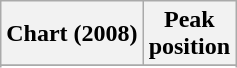<table class="wikitable sortable plainrowheaders" style="text-align:center;">
<tr>
<th scope="col">Chart (2008)</th>
<th scope="col">Peak<br>position</th>
</tr>
<tr>
</tr>
<tr>
</tr>
<tr>
</tr>
<tr>
</tr>
<tr>
</tr>
<tr>
</tr>
<tr>
</tr>
<tr>
</tr>
<tr>
</tr>
<tr>
</tr>
<tr>
</tr>
<tr>
</tr>
<tr>
</tr>
<tr>
</tr>
<tr>
</tr>
<tr>
</tr>
<tr>
</tr>
<tr>
</tr>
<tr>
</tr>
<tr>
</tr>
</table>
